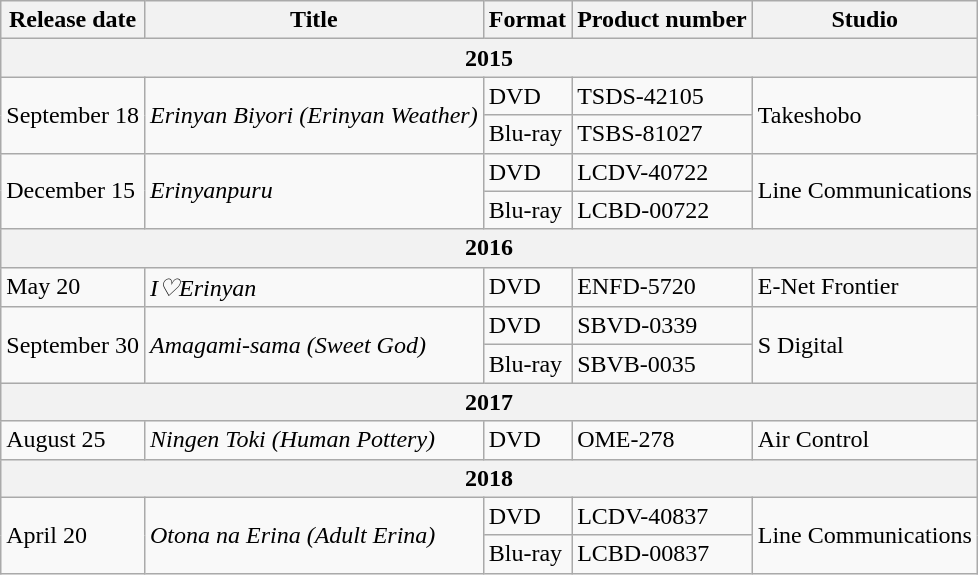<table class="wikitable">
<tr>
<th>Release date</th>
<th>Title</th>
<th>Format</th>
<th>Product number</th>
<th>Studio</th>
</tr>
<tr>
<th colspan="5">2015</th>
</tr>
<tr>
<td rowspan="2">September 18</td>
<td rowspan="2"><em>Erinyan Biyori</em> <em>(Erinyan Weather)</em></td>
<td>DVD</td>
<td>TSDS-42105</td>
<td rowspan="2">Takeshobo</td>
</tr>
<tr>
<td>Blu-ray</td>
<td>TSBS-81027</td>
</tr>
<tr>
<td rowspan="2">December 15</td>
<td rowspan="2"><em>Erinyanpuru</em></td>
<td>DVD</td>
<td>LCDV-40722</td>
<td rowspan="2">Line Communications</td>
</tr>
<tr>
<td>Blu-ray</td>
<td>LCBD-00722</td>
</tr>
<tr>
<th colspan="5">2016</th>
</tr>
<tr>
<td>May 20</td>
<td><em>I♡Erinyan</em></td>
<td>DVD</td>
<td>ENFD-5720</td>
<td>E-Net Frontier</td>
</tr>
<tr>
<td rowspan="2">September 30</td>
<td rowspan="2"><em>Amagami-sama (Sweet God)</em></td>
<td>DVD</td>
<td>SBVD-0339</td>
<td rowspan="2">S Digital</td>
</tr>
<tr>
<td>Blu-ray</td>
<td>SBVB-0035</td>
</tr>
<tr>
<th colspan="5">2017</th>
</tr>
<tr>
<td>August 25</td>
<td><em>Ningen Toki (Human Pottery)</em></td>
<td>DVD</td>
<td>OME-278</td>
<td>Air Control</td>
</tr>
<tr>
<th colspan="5">2018</th>
</tr>
<tr>
<td rowspan="2">April 20</td>
<td rowspan="2"><em>Otona na Erina (Adult Erina)</em></td>
<td>DVD</td>
<td>LCDV-40837</td>
<td rowspan="2">Line Communications</td>
</tr>
<tr>
<td>Blu-ray</td>
<td>LCBD-00837</td>
</tr>
</table>
